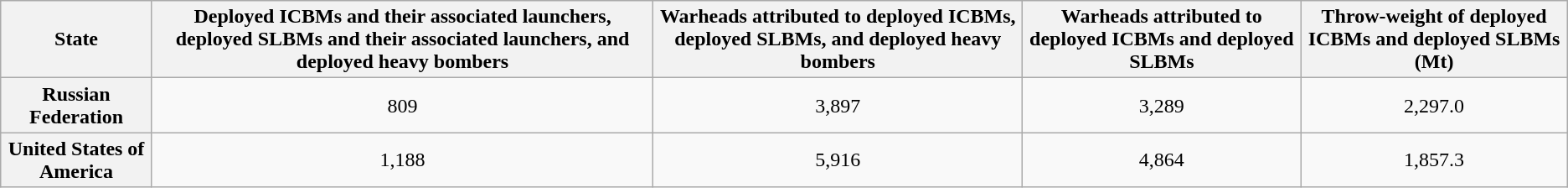<table class="wikitable" style="text-align:center">
<tr>
<th>State</th>
<th>Deployed ICBMs and their associated launchers, deployed SLBMs and their associated launchers, and deployed heavy bombers</th>
<th>Warheads attributed to deployed ICBMs, deployed SLBMs, and deployed heavy bombers</th>
<th>Warheads attributed to deployed ICBMs and deployed SLBMs</th>
<th>Throw-weight of deployed ICBMs and deployed SLBMs (Mt)</th>
</tr>
<tr>
<th>Russian Federation</th>
<td>809</td>
<td>3,897</td>
<td>3,289</td>
<td>2,297.0</td>
</tr>
<tr>
<th>United States of America</th>
<td>1,188</td>
<td>5,916</td>
<td>4,864</td>
<td>1,857.3</td>
</tr>
</table>
